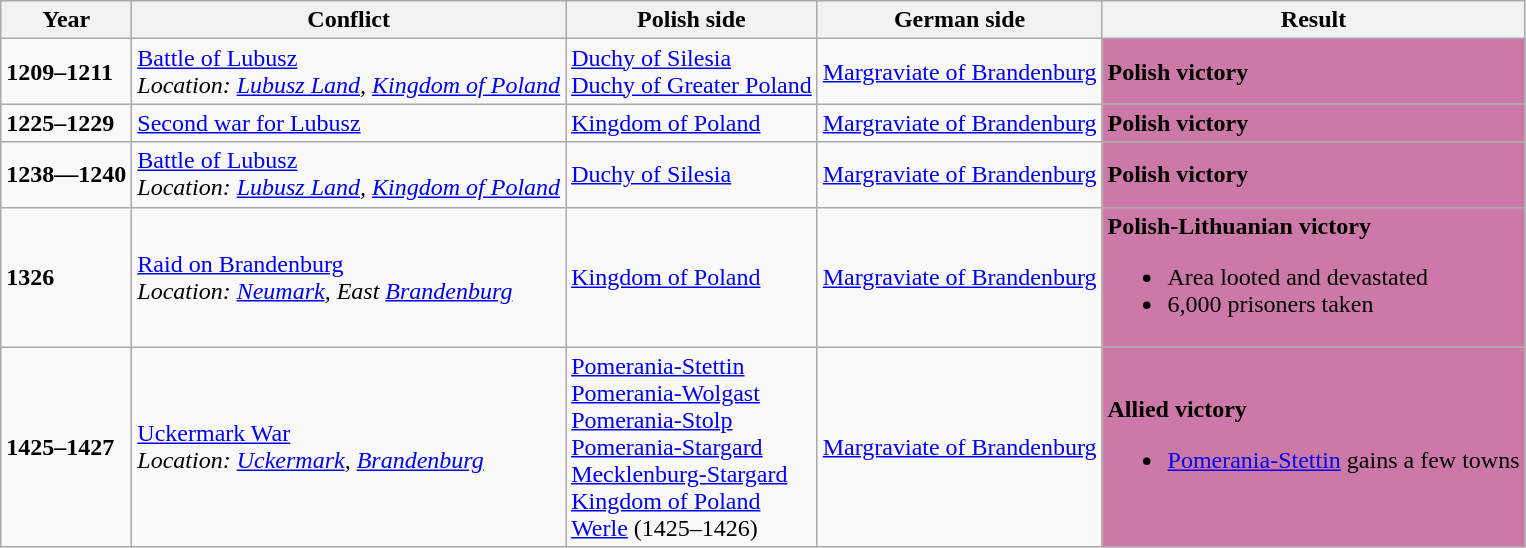<table class="wikitable">
<tr>
<th>Year</th>
<th>Conflict</th>
<th>Polish side</th>
<th>German side</th>
<th>Result</th>
</tr>
<tr>
<td><strong>1209–1211</strong></td>
<td><a href='#'>Battle of Lubusz</a><br><em>Location: <a href='#'>Lubusz Land</a>, <a href='#'>Kingdom of Poland</a></em></td>
<td> <a href='#'>Duchy of Silesia</a><br> <a href='#'>Duchy of Greater Poland</a></td>
<td> <a href='#'>Margraviate of Brandenburg</a></td>
<td style="background:#CC79A7"><strong>Polish victory</strong></td>
</tr>
<tr>
<td><strong>1225–1229</strong></td>
<td><a href='#'>Second war for Lubusz</a></td>
<td> <a href='#'>Kingdom of Poland</a></td>
<td> <a href='#'>Margraviate of Brandenburg</a></td>
<td style="background:#CC79A7"><strong>Polish victory</strong></td>
</tr>
<tr>
<td><strong>1238—1240</strong></td>
<td><a href='#'>Battle of Lubusz</a><br><em>Location: <a href='#'>Lubusz Land</a>, <a href='#'>Kingdom of Poland</a></em></td>
<td> <a href='#'>Duchy of Silesia</a></td>
<td> <a href='#'>Margraviate of Brandenburg</a></td>
<td style="background:#CC79A7"><strong>Polish victory</strong></td>
</tr>
<tr>
<td><strong>1326</strong></td>
<td><a href='#'>Raid on Brandenburg</a><br><em>Location: <a href='#'>Neumark</a>, East <a href='#'>Brandenburg</a></em></td>
<td> <a href='#'>Kingdom of Poland</a></td>
<td> <a href='#'>Margraviate of Brandenburg</a></td>
<td style="background:#CC79A7"><strong>Polish-Lithuanian victory</strong><br><ul><li>Area looted and devastated</li><li>6,000 prisoners taken</li></ul></td>
</tr>
<tr>
<td><strong>1425–1427</strong></td>
<td><a href='#'>Uckermark War</a><br><em>Location: <a href='#'>Uckermark</a>, <a href='#'>Brandenburg</a></em></td>
<td> <a href='#'>Pomerania-Stettin</a><br> <a href='#'>Pomerania-Wolgast</a><br> <a href='#'>Pomerania-Stolp</a><br> <a href='#'>Pomerania-Stargard</a><br> <a href='#'>Mecklenburg-Stargard</a><br> <a href='#'>Kingdom of Poland</a><br> <a href='#'>Werle</a> (1425–1426)</td>
<td> <a href='#'>Margraviate of Brandenburg</a></td>
<td style="background:#CC79A7"><strong>Allied victory</strong><br><ul><li><a href='#'>Pomerania-Stettin</a> gains a few towns</li></ul></td>
</tr>
</table>
